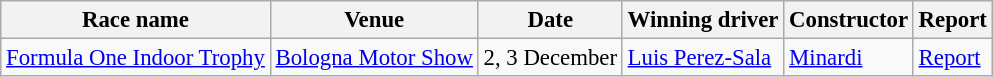<table class="wikitable" style="font-size:95%">
<tr>
<th>Race name</th>
<th>Venue</th>
<th>Date</th>
<th>Winning driver</th>
<th>Constructor</th>
<th>Report</th>
</tr>
<tr>
<td> <a href='#'>Formula One Indoor Trophy</a></td>
<td><a href='#'>Bologna Motor Show</a></td>
<td>2, 3 December</td>
<td> <a href='#'>Luis Perez-Sala</a></td>
<td> <a href='#'>Minardi</a></td>
<td><a href='#'>Report</a></td>
</tr>
</table>
